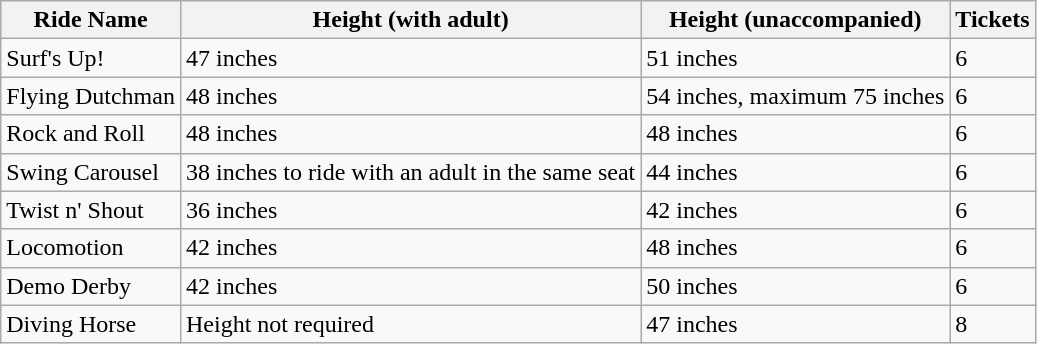<table class="wikitable">
<tr>
<th>Ride Name</th>
<th>Height (with adult)</th>
<th>Height (unaccompanied)</th>
<th>Tickets</th>
</tr>
<tr>
<td>Surf's Up!</td>
<td>47 inches</td>
<td>51 inches</td>
<td>6</td>
</tr>
<tr>
<td>Flying Dutchman</td>
<td>48 inches</td>
<td>54 inches, maximum 75 inches</td>
<td>6</td>
</tr>
<tr>
<td>Rock and Roll</td>
<td>48 inches</td>
<td>48 inches</td>
<td>6</td>
</tr>
<tr>
<td>Swing Carousel</td>
<td>38 inches to ride with an adult in the same seat</td>
<td>44 inches</td>
<td>6</td>
</tr>
<tr>
<td>Twist n' Shout</td>
<td>36 inches</td>
<td>42 inches</td>
<td>6</td>
</tr>
<tr>
<td>Locomotion</td>
<td>42 inches</td>
<td>48 inches</td>
<td>6</td>
</tr>
<tr>
<td>Demo Derby</td>
<td>42 inches</td>
<td>50 inches</td>
<td>6</td>
</tr>
<tr>
<td>Diving Horse</td>
<td>Height not required</td>
<td>47 inches</td>
<td>8</td>
</tr>
</table>
